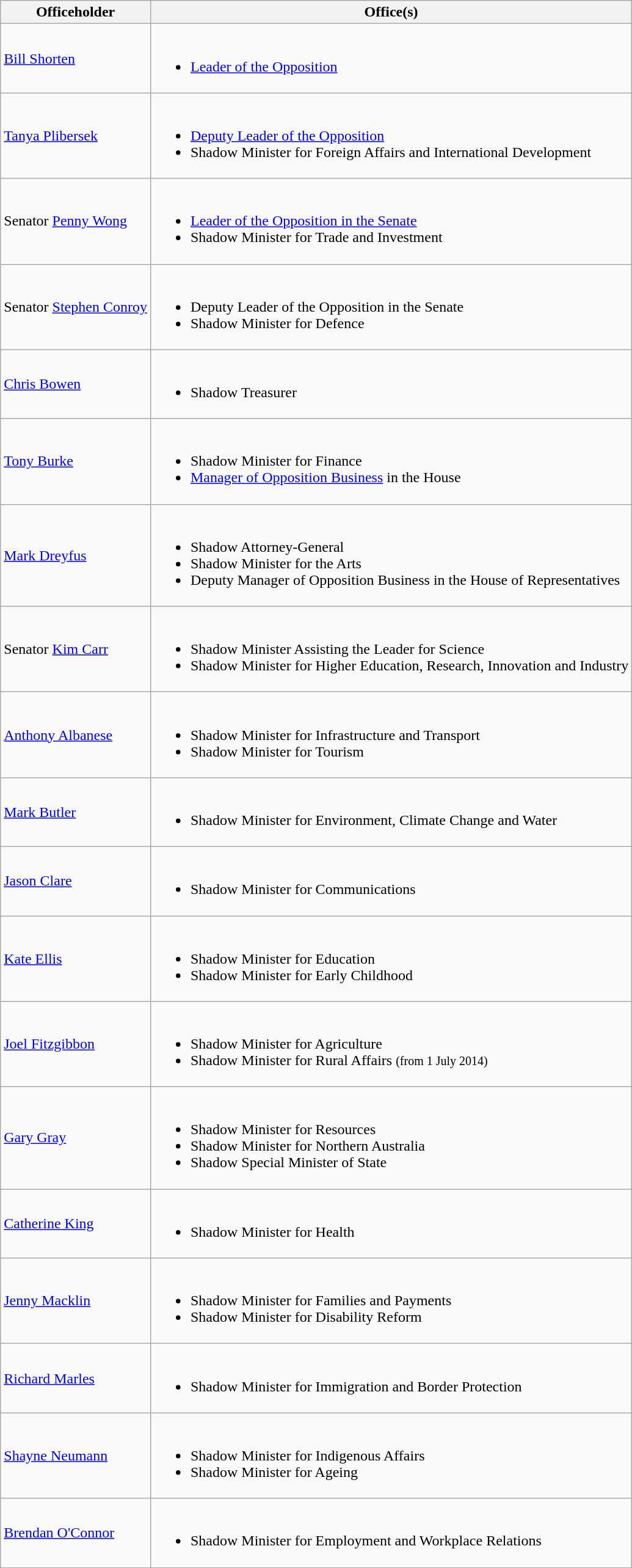<table class="wikitable">
<tr>
<th>Officeholder</th>
<th>Office(s)</th>
</tr>
<tr>
<td><a href='#'>Bill Shorten</a> </td>
<td><br><ul><li><a href='#'>Leader of the Opposition</a></li></ul></td>
</tr>
<tr>
<td><a href='#'>Tanya Plibersek</a> </td>
<td><br><ul><li><a href='#'>Deputy Leader of the Opposition</a></li><li>Shadow Minister for Foreign Affairs and International Development</li></ul></td>
</tr>
<tr>
<td>Senator <a href='#'>Penny Wong</a></td>
<td><br><ul><li><a href='#'>Leader of the Opposition in the Senate</a></li><li>Shadow Minister for Trade and Investment</li></ul></td>
</tr>
<tr>
<td>Senator <a href='#'>Stephen Conroy</a></td>
<td><br><ul><li>Deputy Leader of the Opposition in the Senate</li><li>Shadow Minister for Defence</li></ul></td>
</tr>
<tr>
<td><a href='#'>Chris Bowen</a> </td>
<td><br><ul><li>Shadow Treasurer</li></ul></td>
</tr>
<tr>
<td><a href='#'>Tony Burke</a> </td>
<td><br><ul><li>Shadow Minister for Finance</li><li><a href='#'>Manager of Opposition Business</a> in the House</li></ul></td>
</tr>
<tr>
<td><a href='#'>Mark Dreyfus</a> </td>
<td><br><ul><li>Shadow Attorney-General</li><li>Shadow Minister for the Arts</li><li>Deputy Manager of Opposition Business in the House of Representatives</li></ul></td>
</tr>
<tr>
<td>Senator <a href='#'>Kim Carr</a></td>
<td><br><ul><li>Shadow Minister Assisting the Leader for Science</li><li>Shadow Minister for Higher Education, Research, Innovation and Industry</li></ul></td>
</tr>
<tr>
<td><a href='#'>Anthony Albanese</a> </td>
<td><br><ul><li>Shadow Minister for Infrastructure and Transport</li><li>Shadow Minister for Tourism</li></ul></td>
</tr>
<tr>
<td><a href='#'>Mark Butler</a> </td>
<td><br><ul><li>Shadow Minister for Environment, Climate Change and Water</li></ul></td>
</tr>
<tr>
<td><a href='#'>Jason Clare</a> </td>
<td><br><ul><li>Shadow Minister for Communications</li></ul></td>
</tr>
<tr>
<td><a href='#'>Kate Ellis</a> </td>
<td><br><ul><li>Shadow Minister for Education</li><li>Shadow Minister for Early Childhood</li></ul></td>
</tr>
<tr>
<td><a href='#'>Joel Fitzgibbon</a> </td>
<td><br><ul><li>Shadow Minister for Agriculture</li><li>Shadow Minister for Rural Affairs <small>(from 1 July 2014)</small></li></ul></td>
</tr>
<tr>
<td><a href='#'>Gary Gray</a> </td>
<td><br><ul><li>Shadow Minister for Resources</li><li>Shadow Minister for Northern Australia</li><li>Shadow Special Minister of State</li></ul></td>
</tr>
<tr>
<td><a href='#'>Catherine King</a> </td>
<td><br><ul><li>Shadow Minister for Health</li></ul></td>
</tr>
<tr>
<td><a href='#'>Jenny Macklin</a> </td>
<td><br><ul><li>Shadow Minister for Families and Payments</li><li>Shadow Minister for Disability Reform</li></ul></td>
</tr>
<tr>
<td><a href='#'>Richard Marles</a> </td>
<td><br><ul><li>Shadow Minister for Immigration and Border Protection</li></ul></td>
</tr>
<tr>
<td><a href='#'>Shayne Neumann</a> </td>
<td><br><ul><li>Shadow Minister for Indigenous Affairs</li><li>Shadow Minister for Ageing</li></ul></td>
</tr>
<tr>
<td><a href='#'>Brendan O'Connor</a> </td>
<td><br><ul><li>Shadow Minister for Employment and Workplace Relations</li></ul></td>
</tr>
</table>
